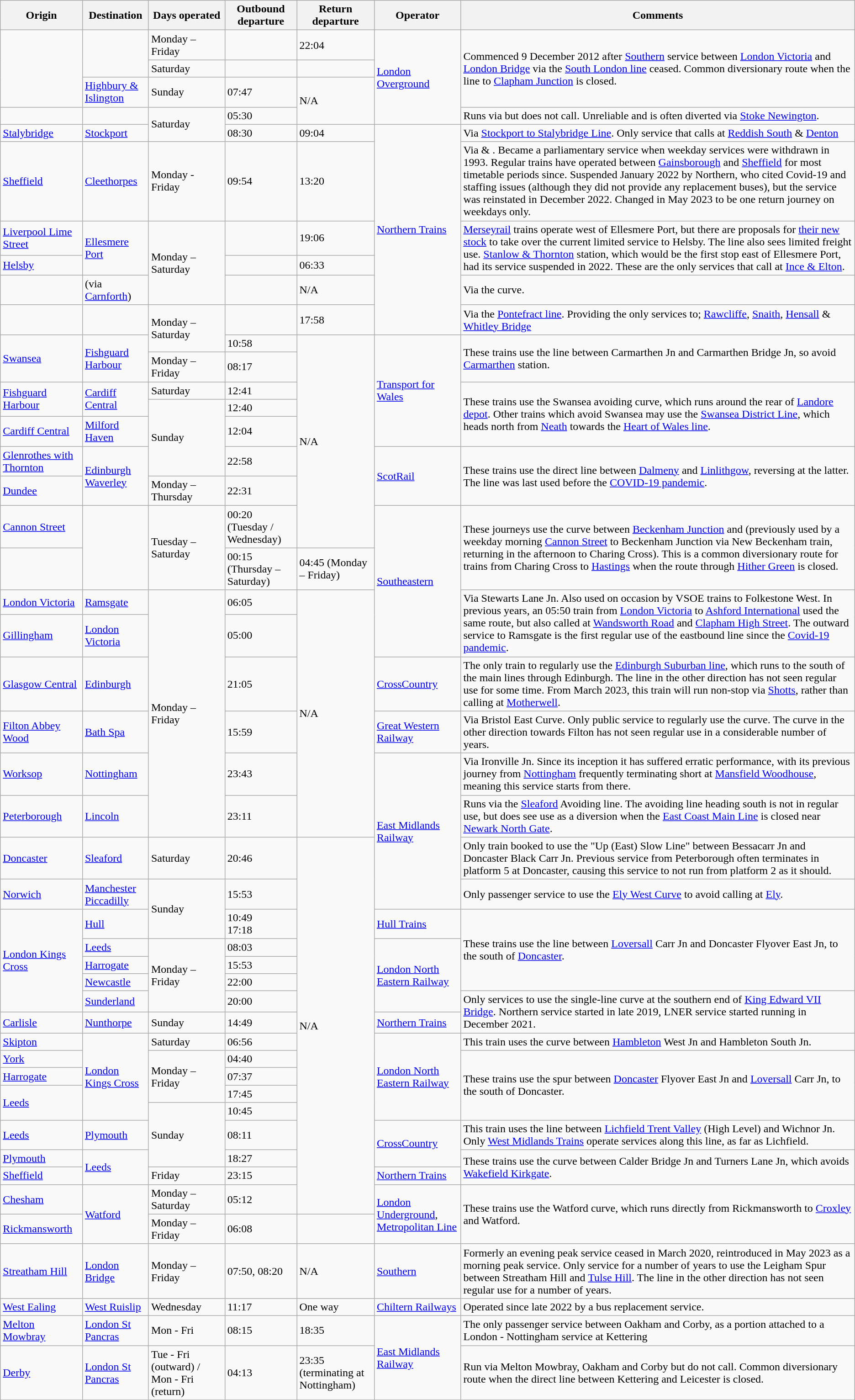<table class="wikitable sortable">
<tr>
<th>Origin</th>
<th>Destination</th>
<th>Days operated</th>
<th>Outbound<br>departure</th>
<th>Return<br>departure</th>
<th>Operator</th>
<th class=unsortable>Comments</th>
</tr>
<tr>
<td rowspan="3"></td>
<td rowspan="2"></td>
<td>Monday – Friday</td>
<td></td>
<td>22:04</td>
<td rowspan="4"><a href='#'>London Overground</a></td>
<td rowspan="3">Commenced 9 December 2012 after <a href='#'>Southern</a> service between <a href='#'>London Victoria</a> and <a href='#'>London Bridge</a> via the <a href='#'>South London line</a> ceased. Common diversionary route when the line to <a href='#'>Clapham Junction</a> is closed.</td>
</tr>
<tr>
<td>Saturday</td>
<td></td>
<td></td>
</tr>
<tr>
<td><a href='#'>Highbury & Islington</a></td>
<td>Sunday</td>
<td>07:47</td>
<td rowspan="2">N/A</td>
</tr>
<tr>
<td></td>
<td></td>
<td rowspan="2">Saturday</td>
<td>05:30</td>
<td>Runs via  but does not call. Unreliable and is often diverted via <a href='#'>Stoke Newington</a>.</td>
</tr>
<tr>
<td><a href='#'>Stalybridge</a></td>
<td><a href='#'>Stockport</a></td>
<td>08:30</td>
<td>09:04</td>
<td rowspan="6"><a href='#'>Northern Trains</a></td>
<td>Via <a href='#'>Stockport to Stalybridge Line</a>. Only service that calls at <a href='#'>Reddish South</a> & <a href='#'>Denton</a></td>
</tr>
<tr>
<td><a href='#'>Sheffield</a></td>
<td><a href='#'>Cleethorpes</a></td>
<td>Monday - Friday</td>
<td>09:54</td>
<td>13:20</td>
<td>Via  & . Became a parliamentary service when weekday services were withdrawn in 1993. Regular trains have operated between <a href='#'>Gainsborough</a> and <a href='#'>Sheffield</a> for most timetable periods since. Suspended January 2022 by Northern, who cited Covid-19 and staffing issues (although they did not provide any replacement buses), but the service was reinstated in December 2022.  Changed in May 2023 to be one return journey on weekdays only. </td>
</tr>
<tr>
<td><a href='#'>Liverpool Lime Street</a></td>
<td rowspan="2"><a href='#'>Ellesmere Port</a></td>
<td rowspan="3">Monday – Saturday</td>
<td></td>
<td>19:06</td>
<td rowspan="2"><a href='#'>Merseyrail</a> trains operate west of Ellesmere Port, but there are proposals for <a href='#'>their new stock</a> to take over the current limited service to Helsby. The line also sees limited freight use. <a href='#'>Stanlow & Thornton</a> station, which would be the first stop east of Ellesmere Port, had its service suspended in 2022. These are the only services that call at <a href='#'>Ince & Elton</a>.</td>
</tr>
<tr>
<td><a href='#'>Helsby</a></td>
<td></td>
<td>06:33</td>
</tr>
<tr>
<td></td>
<td> (via <a href='#'>Carnforth</a>)</td>
<td></td>
<td>N/A</td>
<td>Via the  curve.</td>
</tr>
<tr>
<td></td>
<td></td>
<td rowspan="2">Monday – Saturday</td>
<td></td>
<td>17:58</td>
<td>Via the <a href='#'>Pontefract line</a>. Providing the only services to; <a href='#'>Rawcliffe</a>, <a href='#'>Snaith</a>, <a href='#'>Hensall</a> & <a href='#'>Whitley Bridge</a></td>
</tr>
<tr>
<td rowspan="2"><a href='#'>Swansea</a></td>
<td rowspan="2"><a href='#'>Fishguard Harbour</a></td>
<td>10:58</td>
<td rowspan="8">N/A</td>
<td rowspan="5"><a href='#'>Transport for Wales</a></td>
<td rowspan="2">These trains use the line between Carmarthen Jn and Carmarthen Bridge Jn, so avoid <a href='#'>Carmarthen</a> station.</td>
</tr>
<tr>
<td>Monday – Friday</td>
<td>08:17</td>
</tr>
<tr>
<td rowspan="2"><a href='#'>Fishguard Harbour</a></td>
<td rowspan="2"><a href='#'>Cardiff Central</a></td>
<td>Saturday</td>
<td>12:41</td>
<td rowspan="3">These trains use the Swansea avoiding curve, which runs around the rear of <a href='#'>Landore depot</a>. Other trains which avoid Swansea may use the <a href='#'>Swansea District Line</a>, which heads north from <a href='#'>Neath</a> towards the <a href='#'>Heart of Wales line</a>.</td>
</tr>
<tr>
<td rowspan="3">Sunday</td>
<td>12:40</td>
</tr>
<tr>
<td><a href='#'>Cardiff Central</a></td>
<td><a href='#'>Milford Haven</a></td>
<td>12:04</td>
</tr>
<tr>
<td><a href='#'>Glenrothes with Thornton</a></td>
<td rowspan="2"><a href='#'>Edinburgh Waverley</a></td>
<td>22:58</td>
<td rowspan="2"><a href='#'>ScotRail</a></td>
<td rowspan="2">These trains use the direct line between <a href='#'>Dalmeny</a> and <a href='#'>Linlithgow</a>, reversing at the latter. The line was last used before the <a href='#'>COVID-19 pandemic</a>.</td>
</tr>
<tr>
<td><a href='#'>Dundee</a></td>
<td>Monday – Thursday</td>
<td>22:31</td>
</tr>
<tr>
<td><a href='#'>Cannon Street</a></td>
<td rowspan="2"></td>
<td rowspan="2">Tuesday – Saturday</td>
<td>00:20 (Tuesday / Wednesday)</td>
<td rowspan="4"><a href='#'>Southeastern</a></td>
<td rowspan="2">These journeys use the curve between <a href='#'>Beckenham Junction</a> and  (previously used by a weekday morning <a href='#'>Cannon Street</a> to Beckenham Junction via New Beckenham train, returning in the afternoon to Charing Cross). This is a common diversionary route for trains from Charing Cross to <a href='#'>Hastings</a> when the route through <a href='#'>Hither Green</a> is closed.</td>
</tr>
<tr>
<td></td>
<td>00:15 (Thursday – Saturday)</td>
<td>04:45 (Monday – Friday)</td>
</tr>
<tr>
<td><a href='#'>London Victoria</a></td>
<td><a href='#'>Ramsgate</a></td>
<td rowspan="6">Monday – Friday</td>
<td>06:05</td>
<td rowspan="6">N/A</td>
<td rowspan="2">Via Stewarts Lane Jn. Also used on occasion by VSOE trains to Folkestone West. In previous years, an 05:50 train from <a href='#'>London Victoria</a> to <a href='#'>Ashford International</a> used the same route, but also called at <a href='#'>Wandsworth Road</a> and <a href='#'>Clapham High Street</a>. The outward service to Ramsgate is the first regular use of the eastbound line since the <a href='#'>Covid-19 pandemic</a>.</td>
</tr>
<tr>
<td><a href='#'>Gillingham</a></td>
<td><a href='#'>London Victoria</a></td>
<td>05:00</td>
</tr>
<tr>
<td><a href='#'>Glasgow Central</a></td>
<td><a href='#'>Edinburgh</a></td>
<td>21:05</td>
<td><a href='#'>CrossCountry</a></td>
<td>The only train to regularly use the <a href='#'>Edinburgh Suburban line</a>, which runs to the south of the main lines through Edinburgh. The line in the other direction has not seen regular use for some time. From March 2023, this train will run non-stop via <a href='#'>Shotts</a>, rather than calling at <a href='#'>Motherwell</a>.</td>
</tr>
<tr>
<td><a href='#'>Filton Abbey Wood</a></td>
<td><a href='#'>Bath Spa</a></td>
<td>15:59</td>
<td><a href='#'>Great Western Railway</a></td>
<td>Via Bristol East Curve. Only public service to regularly use the curve. The curve in the other direction towards Filton has not seen regular use in a considerable number of years.</td>
</tr>
<tr>
<td><a href='#'>Worksop</a></td>
<td><a href='#'>Nottingham</a></td>
<td>23:43</td>
<td rowspan="4"><a href='#'>East Midlands Railway</a></td>
<td>Via Ironville Jn. Since its inception it has suffered erratic performance, with its previous journey from <a href='#'>Nottingham</a> frequently terminating short at <a href='#'>Mansfield Woodhouse</a>, meaning this service starts from there.</td>
</tr>
<tr>
<td><a href='#'>Peterborough</a></td>
<td><a href='#'>Lincoln</a></td>
<td>23:11</td>
<td>Runs via the <a href='#'>Sleaford</a> Avoiding line. The avoiding line heading south is not in regular use, but does see use as a diversion when the <a href='#'>East Coast Main Line</a> is closed near <a href='#'>Newark North Gate</a>.</td>
</tr>
<tr>
<td><a href='#'>Doncaster</a></td>
<td><a href='#'>Sleaford</a></td>
<td>Saturday</td>
<td>20:46</td>
<td rowspan="17">N/A</td>
<td>Only train booked to use the "Up (East) Slow Line" between Bessacarr Jn and Doncaster Black Carr Jn. Previous service from Peterborough often terminates in platform 5 at Doncaster, causing this service to not run from platform 2 as it should.</td>
</tr>
<tr>
<td><a href='#'>Norwich</a></td>
<td><a href='#'>Manchester Piccadilly</a></td>
<td rowspan="2">Sunday</td>
<td>15:53</td>
<td>Only passenger service to use the <a href='#'>Ely West Curve</a> to avoid calling at <a href='#'>Ely</a>.</td>
</tr>
<tr>
<td rowspan="5"><a href='#'>London Kings Cross</a></td>
<td><a href='#'>Hull</a></td>
<td>10:49<br>17:18</td>
<td><a href='#'>Hull Trains</a></td>
<td rowspan="4">These trains use the line between <a href='#'>Loversall</a> Carr Jn and Doncaster Flyover East Jn, to the south of <a href='#'>Doncaster</a>.</td>
</tr>
<tr>
<td><a href='#'>Leeds</a></td>
<td rowspan="4">Monday – Friday</td>
<td>08:03</td>
<td rowspan="4"><a href='#'>London North Eastern Railway</a></td>
</tr>
<tr>
<td><a href='#'>Harrogate</a></td>
<td>15:53</td>
</tr>
<tr>
<td><a href='#'>Newcastle</a></td>
<td>22:00</td>
</tr>
<tr>
<td><a href='#'>Sunderland</a></td>
<td>20:00</td>
<td rowspan="2">Only services to use the single-line curve at the southern end of <a href='#'>King Edward VII Bridge</a>. Northern service started in late 2019, LNER service started running in December 2021.</td>
</tr>
<tr>
<td><a href='#'>Carlisle</a></td>
<td><a href='#'>Nunthorpe</a></td>
<td>Sunday</td>
<td>14:49</td>
<td><a href='#'>Northern Trains</a></td>
</tr>
<tr>
<td><a href='#'>Skipton</a></td>
<td rowspan="5"><a href='#'>London Kings Cross</a></td>
<td>Saturday</td>
<td>06:56</td>
<td rowspan="5"><a href='#'>London North Eastern Railway</a></td>
<td>This train uses the curve between <a href='#'>Hambleton</a> West Jn and Hambleton South Jn.</td>
</tr>
<tr>
<td><a href='#'>York</a></td>
<td rowspan="3">Monday – Friday</td>
<td>04:40</td>
<td rowspan="4">These trains use the spur between <a href='#'>Doncaster</a> Flyover East Jn and <a href='#'>Loversall</a> Carr Jn, to the south of Doncaster.</td>
</tr>
<tr>
<td><a href='#'>Harrogate</a></td>
<td>07:37</td>
</tr>
<tr>
<td rowspan="2"><a href='#'>Leeds</a></td>
<td>17:45</td>
</tr>
<tr>
<td rowspan="3">Sunday</td>
<td>10:45</td>
</tr>
<tr>
<td><a href='#'>Leeds</a></td>
<td><a href='#'>Plymouth</a></td>
<td>08:11</td>
<td rowspan="2"><a href='#'>CrossCountry</a></td>
<td>This train uses the line between <a href='#'>Lichfield Trent Valley</a> (High Level) and Wichnor Jn. Only <a href='#'>West Midlands Trains</a> operate services along this line, as far as Lichfield.</td>
</tr>
<tr>
<td><a href='#'>Plymouth</a></td>
<td rowspan="2"><a href='#'>Leeds</a></td>
<td>18:27</td>
<td rowspan="2">These trains use the curve between Calder Bridge Jn and Turners Lane Jn, which avoids <a href='#'>Wakefield Kirkgate</a>.</td>
</tr>
<tr>
<td><a href='#'>Sheffield</a></td>
<td>Friday</td>
<td>23:15</td>
<td><a href='#'>Northern Trains</a></td>
</tr>
<tr>
<td><a href='#'>Chesham</a></td>
<td rowspan="2"><a href='#'>Watford</a></td>
<td>Monday – Saturday</td>
<td>05:12</td>
<td rowspan="2"><a href='#'>London Underground</a>, <a href='#'>Metropolitan Line</a></td>
<td rowspan="2">These trains use the Watford curve, which runs directly from Rickmansworth to <a href='#'>Croxley</a> and Watford.</td>
</tr>
<tr>
<td><a href='#'>Rickmansworth</a></td>
<td>Monday – Friday</td>
<td>06:08</td>
<td></td>
</tr>
<tr>
<td><a href='#'>Streatham Hill</a></td>
<td><a href='#'>London Bridge</a></td>
<td>Monday –Friday</td>
<td>07:50, 08:20</td>
<td>N/A</td>
<td><a href='#'>Southern</a></td>
<td>Formerly an evening peak service ceased in March 2020, reintroduced in May 2023 as a morning peak service. Only service for a number of years to use the Leigham Spur between Streatham Hill and <a href='#'>Tulse Hill</a>. The line in the other direction has not seen regular use for a number of years.</td>
</tr>
<tr>
<td><a href='#'>West Ealing</a></td>
<td><a href='#'>West Ruislip</a></td>
<td>Wednesday</td>
<td>11:17</td>
<td>One way</td>
<td><a href='#'>Chiltern Railways</a></td>
<td>Operated since late 2022 by a bus replacement service.</td>
</tr>
<tr>
<td><a href='#'>Melton Mowbray</a></td>
<td><a href='#'>London St Pancras</a></td>
<td>Mon - Fri</td>
<td>08:15</td>
<td>18:35</td>
<td rowspan="2"><a href='#'>East Midlands Railway</a></td>
<td>The only passenger service between Oakham and Corby, as a portion attached to a London - Nottingham service at Kettering</td>
</tr>
<tr>
<td><a href='#'>Derby</a></td>
<td><a href='#'>London St Pancras</a></td>
<td>Tue - Fri (outward) / Mon - Fri (return)</td>
<td>04:13</td>
<td>23:35 (terminating at Nottingham)</td>
<td>Run via Melton Mowbray, Oakham and Corby but do not call. Common diversionary route when the direct line between Kettering and Leicester is closed.</td>
</tr>
</table>
